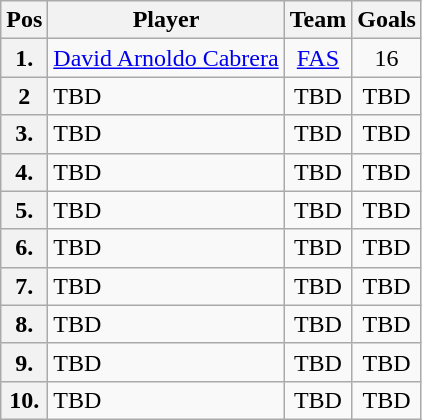<table class="wikitable">
<tr>
<th align="center">Pos</th>
<th align="center">Player</th>
<th align="center">Team</th>
<th align="center">Goals</th>
</tr>
<tr>
<th align="center">1.</th>
<td> <a href='#'>David Arnoldo Cabrera</a></td>
<td align="center"><a href='#'>FAS</a></td>
<td align="center">16</td>
</tr>
<tr>
<th align="center">2</th>
<td> TBD</td>
<td align="center">TBD</td>
<td align="center">TBD</td>
</tr>
<tr>
<th align="center">3.</th>
<td>  TBD</td>
<td align="center">TBD</td>
<td align="center">TBD</td>
</tr>
<tr>
<th align="center">4.</th>
<td>  TBD</td>
<td align="center">TBD</td>
<td align="center">TBD</td>
</tr>
<tr>
<th align="center">5.</th>
<td>  TBD</td>
<td align="center">TBD</td>
<td align="center">TBD</td>
</tr>
<tr>
<th align="center">6.</th>
<td>  TBD</td>
<td align="center">TBD</td>
<td align="center">TBD</td>
</tr>
<tr>
<th align="center">7.</th>
<td>  TBD</td>
<td align="center">TBD</td>
<td align="center">TBD</td>
</tr>
<tr>
<th align="center">8.</th>
<td>  TBD</td>
<td align="center">TBD</td>
<td align="center">TBD</td>
</tr>
<tr>
<th align="center">9.</th>
<td>  TBD</td>
<td align="center">TBD</td>
<td align="center">TBD</td>
</tr>
<tr>
<th align="center">10.</th>
<td>  TBD</td>
<td align="center">TBD</td>
<td align="center">TBD</td>
</tr>
</table>
